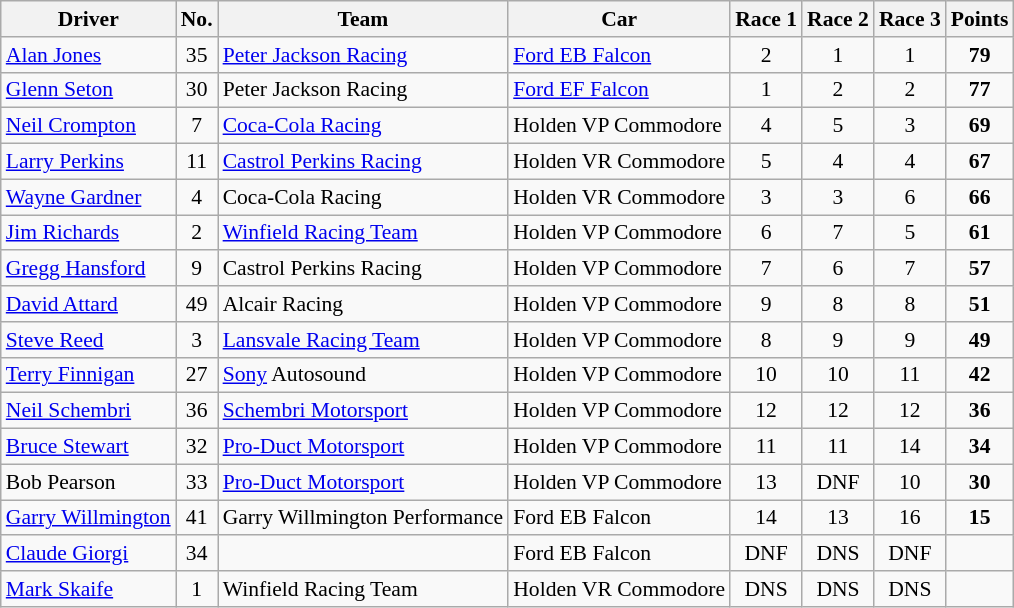<table class="wikitable" style="font-size: 90%">
<tr>
<th>Driver</th>
<th>No.</th>
<th>Team</th>
<th>Car</th>
<th>Race 1</th>
<th>Race 2</th>
<th>Race 3</th>
<th>Points</th>
</tr>
<tr>
<td> <a href='#'>Alan Jones</a></td>
<td align="center">35</td>
<td><a href='#'>Peter Jackson Racing</a></td>
<td><a href='#'>Ford EB Falcon</a></td>
<td align="center">2</td>
<td align="center">1</td>
<td align="center">1</td>
<td align="center"><strong>79</strong></td>
</tr>
<tr>
<td> <a href='#'>Glenn Seton</a></td>
<td align="center">30</td>
<td>Peter Jackson Racing</td>
<td><a href='#'>Ford EF Falcon</a></td>
<td align="center">1</td>
<td align="center">2</td>
<td align="center">2</td>
<td align="center"><strong>77</strong></td>
</tr>
<tr>
<td> <a href='#'>Neil Crompton</a></td>
<td align="center">7</td>
<td><a href='#'>Coca-Cola Racing</a></td>
<td>Holden VP Commodore</td>
<td align="center">4</td>
<td align="center">5</td>
<td align="center">3</td>
<td align="center"><strong>69</strong></td>
</tr>
<tr>
<td> <a href='#'>Larry Perkins</a></td>
<td align="center">11</td>
<td><a href='#'>Castrol Perkins Racing</a></td>
<td>Holden VR Commodore</td>
<td align="center">5</td>
<td align="center">4</td>
<td align="center">4</td>
<td align="center"><strong>67</strong></td>
</tr>
<tr>
<td> <a href='#'>Wayne Gardner</a></td>
<td align="center">4</td>
<td>Coca-Cola Racing</td>
<td>Holden VR Commodore</td>
<td align="center">3</td>
<td align="center">3</td>
<td align="center">6</td>
<td align="center"><strong>66</strong></td>
</tr>
<tr>
<td> <a href='#'>Jim Richards</a></td>
<td align="center">2</td>
<td><a href='#'>Winfield Racing Team</a></td>
<td>Holden VP Commodore</td>
<td align="center">6</td>
<td align="center">7</td>
<td align="center">5</td>
<td align="center"><strong>61</strong></td>
</tr>
<tr>
<td> <a href='#'>Gregg Hansford</a></td>
<td align="center">9</td>
<td>Castrol Perkins Racing</td>
<td>Holden VP Commodore</td>
<td align="center">7</td>
<td align="center">6</td>
<td align="center">7</td>
<td align="center"><strong>57</strong></td>
</tr>
<tr>
<td> <a href='#'>David Attard</a></td>
<td align="center">49</td>
<td>Alcair Racing</td>
<td>Holden VP Commodore</td>
<td align="center">9</td>
<td align="center">8</td>
<td align="center">8</td>
<td align="center"><strong>51</strong></td>
</tr>
<tr>
<td> <a href='#'>Steve Reed</a></td>
<td align="center">3</td>
<td><a href='#'>Lansvale Racing Team</a></td>
<td>Holden VP Commodore</td>
<td align="center">8</td>
<td align="center">9</td>
<td align="center">9</td>
<td align="center"><strong>49</strong></td>
</tr>
<tr>
<td> <a href='#'>Terry Finnigan</a></td>
<td align="center">27</td>
<td><a href='#'>Sony</a> Autosound</td>
<td>Holden VP Commodore</td>
<td align="center">10</td>
<td align="center">10</td>
<td align="center">11</td>
<td align="center"><strong>42</strong></td>
</tr>
<tr>
<td> <a href='#'>Neil Schembri</a></td>
<td align="center">36</td>
<td><a href='#'>Schembri Motorsport</a></td>
<td>Holden VP Commodore</td>
<td align="center">12</td>
<td align="center">12</td>
<td align="center">12</td>
<td align="center"><strong>36</strong></td>
</tr>
<tr>
<td> <a href='#'>Bruce Stewart</a></td>
<td align="center">32</td>
<td><a href='#'>Pro-Duct Motorsport</a></td>
<td>Holden VP Commodore</td>
<td align="center">11</td>
<td align="center">11</td>
<td align="center">14</td>
<td align="center"><strong>34</strong></td>
</tr>
<tr>
<td> Bob Pearson</td>
<td align="center">33</td>
<td><a href='#'>Pro-Duct Motorsport</a></td>
<td>Holden VP Commodore</td>
<td align="center">13</td>
<td align="center">DNF</td>
<td align="center">10</td>
<td align="center"><strong>30</strong></td>
</tr>
<tr>
<td> <a href='#'>Garry Willmington</a></td>
<td align="center">41</td>
<td>Garry Willmington Performance</td>
<td>Ford EB Falcon</td>
<td align="center">14</td>
<td align="center">13</td>
<td align="center">16</td>
<td align="center"><strong>15</strong></td>
</tr>
<tr>
<td> <a href='#'>Claude Giorgi</a></td>
<td align="center">34</td>
<td></td>
<td>Ford EB Falcon</td>
<td align="center">DNF</td>
<td align="center">DNS</td>
<td align="center">DNF</td>
<td></td>
</tr>
<tr>
<td> <a href='#'>Mark Skaife</a></td>
<td align="center">1</td>
<td>Winfield Racing Team</td>
<td>Holden VR Commodore</td>
<td align="center">DNS</td>
<td align="center">DNS</td>
<td align="center">DNS</td>
<td></td>
</tr>
</table>
